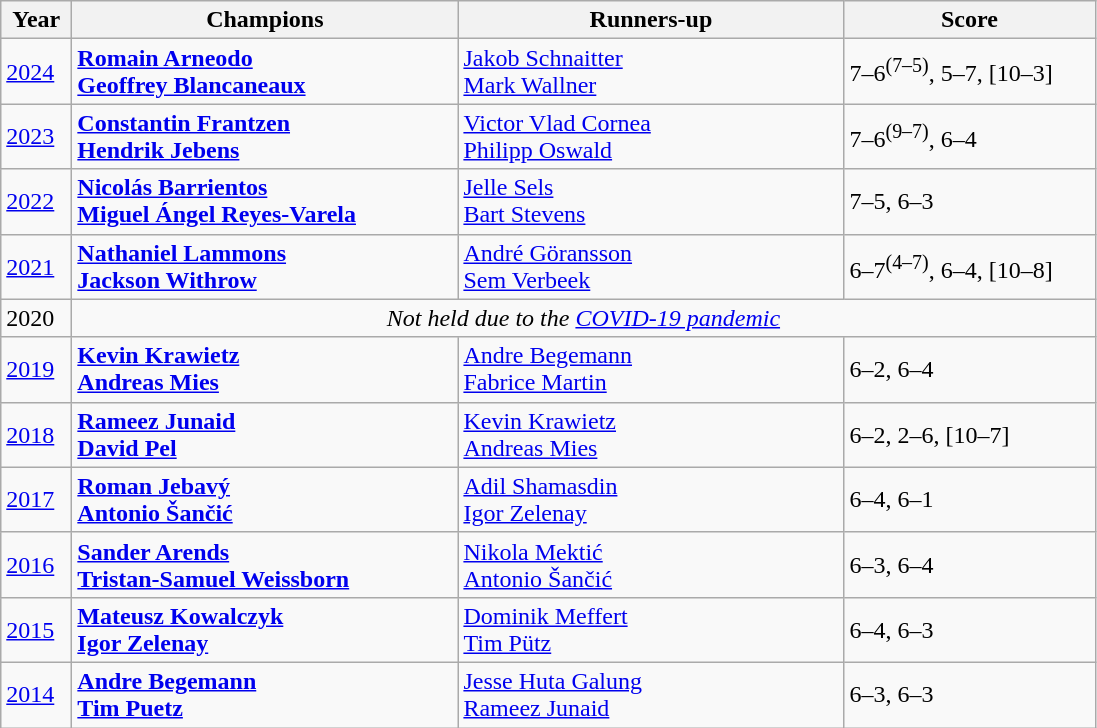<table class="wikitable">
<tr>
<th style="width:40px">Year</th>
<th style="width:250px">Champions</th>
<th style="width:250px">Runners-up</th>
<th style="width:160px" class="unsortable">Score</th>
</tr>
<tr>
<td><a href='#'>2024</a></td>
<td> <strong><a href='#'>Romain Arneodo</a></strong><br> <strong><a href='#'>Geoffrey Blancaneaux</a></strong></td>
<td> <a href='#'>Jakob Schnaitter</a><br> <a href='#'>Mark Wallner</a></td>
<td>7–6<sup>(7–5)</sup>, 5–7, [10–3]</td>
</tr>
<tr>
<td><a href='#'>2023</a></td>
<td> <strong><a href='#'>Constantin Frantzen</a></strong><br> <strong><a href='#'>Hendrik Jebens</a></strong></td>
<td> <a href='#'>Victor Vlad Cornea</a><br> <a href='#'>Philipp Oswald</a></td>
<td>7–6<sup>(9–7)</sup>, 6–4</td>
</tr>
<tr>
<td><a href='#'>2022</a></td>
<td> <strong><a href='#'>Nicolás Barrientos</a></strong><br> <strong><a href='#'>Miguel Ángel Reyes-Varela</a></strong></td>
<td> <a href='#'>Jelle Sels</a><br> <a href='#'>Bart Stevens</a></td>
<td>7–5, 6–3</td>
</tr>
<tr>
<td><a href='#'>2021</a></td>
<td> <strong><a href='#'>Nathaniel Lammons</a></strong><br> <strong><a href='#'>Jackson Withrow</a></strong></td>
<td> <a href='#'>André Göransson</a><br> <a href='#'>Sem Verbeek</a></td>
<td>6–7<sup>(4–7)</sup>, 6–4, [10–8]</td>
</tr>
<tr>
<td>2020</td>
<td colspan=3 align=center><em>Not held due to the <a href='#'>COVID-19 pandemic</a></em></td>
</tr>
<tr>
<td><a href='#'>2019</a></td>
<td> <strong><a href='#'>Kevin Krawietz</a></strong><br> <strong><a href='#'>Andreas Mies</a></strong></td>
<td> <a href='#'>Andre Begemann</a><br> <a href='#'>Fabrice Martin</a></td>
<td>6–2, 6–4</td>
</tr>
<tr>
<td><a href='#'>2018</a></td>
<td> <strong><a href='#'>Rameez Junaid</a></strong><br> <strong><a href='#'>David Pel</a></strong></td>
<td> <a href='#'>Kevin Krawietz</a><br> <a href='#'>Andreas Mies</a></td>
<td>6–2, 2–6, [10–7]</td>
</tr>
<tr>
<td><a href='#'>2017</a></td>
<td> <strong><a href='#'>Roman Jebavý</a></strong><br> <strong><a href='#'>Antonio Šančić</a></strong></td>
<td> <a href='#'>Adil Shamasdin</a><br> <a href='#'>Igor Zelenay</a></td>
<td>6–4, 6–1</td>
</tr>
<tr>
<td><a href='#'>2016</a></td>
<td> <strong><a href='#'>Sander Arends</a></strong><br> <strong><a href='#'>Tristan-Samuel Weissborn</a></strong></td>
<td> <a href='#'>Nikola Mektić</a><br> <a href='#'>Antonio Šančić</a></td>
<td>6–3, 6–4</td>
</tr>
<tr>
<td><a href='#'>2015</a></td>
<td> <strong><a href='#'>Mateusz Kowalczyk</a></strong><br> <strong><a href='#'>Igor Zelenay</a></strong></td>
<td> <a href='#'>Dominik Meffert</a><br> <a href='#'>Tim Pütz</a></td>
<td>6–4, 6–3</td>
</tr>
<tr>
<td><a href='#'>2014</a></td>
<td> <strong><a href='#'>Andre Begemann</a></strong><br> <strong><a href='#'>Tim Puetz</a></strong></td>
<td> <a href='#'>Jesse Huta Galung</a><br> <a href='#'>Rameez Junaid</a></td>
<td>6–3, 6–3</td>
</tr>
</table>
